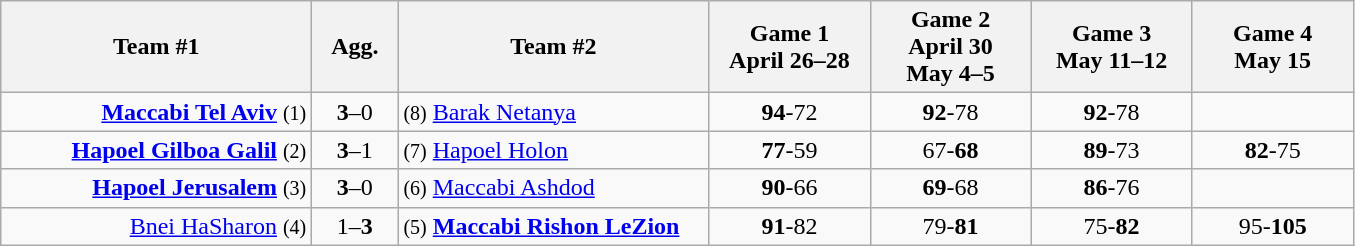<table class=wikitable style="text-align:center">
<tr>
<th width=200>Team #1</th>
<th width=50>Agg.</th>
<th width=200>Team #2</th>
<th width=100>Game 1<br>April 26–28</th>
<th width=100>Game 2<br>April 30<br> May 4–5</th>
<th width=100>Game 3<br>May 11–12</th>
<th width=100>Game 4<br>May 15</th>
</tr>
<tr>
<td align=right><strong><a href='#'>Maccabi Tel Aviv</a></strong> <small>(1)</small></td>
<td><strong>3</strong>–0</td>
<td align=left><small>(8)</small> <a href='#'>Barak Netanya</a></td>
<td><strong>94</strong>-72</td>
<td><strong>92</strong>-78</td>
<td><strong>92</strong>-78</td>
<td></td>
</tr>
<tr>
<td align=right><strong><a href='#'>Hapoel Gilboa Galil</a></strong> <small>(2)</small></td>
<td><strong>3</strong>–1</td>
<td align=left><small>(7)</small> <a href='#'>Hapoel Holon</a></td>
<td><strong>77</strong>-59</td>
<td>67-<strong>68</strong></td>
<td><strong>89</strong>-73</td>
<td><strong>82</strong>-75</td>
</tr>
<tr>
<td align=right><strong><a href='#'>Hapoel Jerusalem</a></strong> <small>(3)</small></td>
<td><strong>3</strong>–0</td>
<td align=left><small>(6)</small> <a href='#'>Maccabi Ashdod</a></td>
<td><strong>90</strong>-66</td>
<td><strong>69</strong>-68</td>
<td><strong>86</strong>-76</td>
<td></td>
</tr>
<tr>
<td align=right><a href='#'>Bnei HaSharon</a> <small>(4)</small></td>
<td>1–<strong>3</strong></td>
<td align=left><small>(5)</small> <strong><a href='#'>Maccabi Rishon LeZion</a></strong></td>
<td><strong>91</strong>-82</td>
<td>79-<strong>81</strong></td>
<td>75-<strong>82</strong></td>
<td>95-<strong>105</strong></td>
</tr>
</table>
